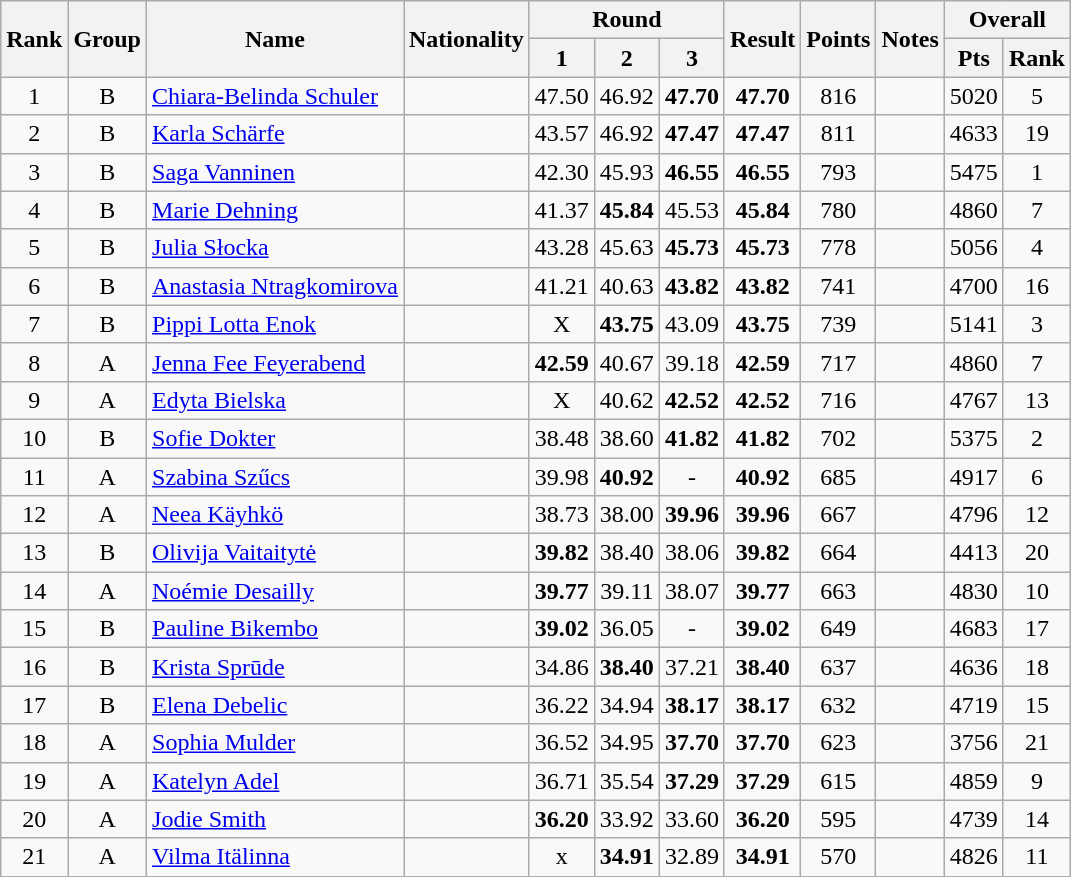<table class="wikitable sortable" style="text-align:center">
<tr>
<th rowspan=2>Rank</th>
<th rowspan=2>Group</th>
<th rowspan=2>Name</th>
<th rowspan=2>Nationality</th>
<th colspan=3>Round</th>
<th rowspan=2 data-sort-type="number">Result</th>
<th rowspan=2>Points</th>
<th rowspan=2>Notes</th>
<th colspan=2>Overall</th>
</tr>
<tr>
<th data-sort-type="number">1</th>
<th data-sort-type="number">2</th>
<th data-sort-type="number">3</th>
<th>Pts</th>
<th>Rank</th>
</tr>
<tr>
<td>1</td>
<td>B</td>
<td align=left><a href='#'>Chiara-Belinda Schuler</a></td>
<td align=left></td>
<td>47.50</td>
<td>46.92</td>
<td><strong>47.70</strong></td>
<td><strong>47.70</strong></td>
<td>816</td>
<td></td>
<td>5020</td>
<td>5</td>
</tr>
<tr>
<td>2</td>
<td>B</td>
<td align=left><a href='#'>Karla Schärfe</a></td>
<td align=left></td>
<td>43.57</td>
<td>46.92</td>
<td><strong>47.47</strong></td>
<td><strong>47.47</strong></td>
<td>811</td>
<td></td>
<td>4633</td>
<td>19</td>
</tr>
<tr>
<td>3</td>
<td>B</td>
<td align=left><a href='#'>Saga Vanninen</a></td>
<td align=left></td>
<td>42.30</td>
<td>45.93</td>
<td><strong>46.55</strong></td>
<td><strong>46.55</strong></td>
<td>793</td>
<td></td>
<td>5475</td>
<td>1</td>
</tr>
<tr>
<td>4</td>
<td>B</td>
<td align=left><a href='#'>Marie Dehning</a></td>
<td align=left></td>
<td>41.37</td>
<td><strong>45.84</strong></td>
<td>45.53</td>
<td><strong>45.84</strong></td>
<td>780</td>
<td></td>
<td>4860</td>
<td>7</td>
</tr>
<tr>
<td>5</td>
<td>B</td>
<td align=left><a href='#'>Julia Słocka</a></td>
<td align=left></td>
<td>43.28</td>
<td>45.63</td>
<td><strong>45.73</strong></td>
<td><strong>45.73</strong></td>
<td>778</td>
<td></td>
<td>5056</td>
<td>4</td>
</tr>
<tr>
<td>6</td>
<td>B</td>
<td align=left><a href='#'>Anastasia Ntragkomirova</a></td>
<td align=left></td>
<td>41.21</td>
<td>40.63</td>
<td><strong>43.82</strong></td>
<td><strong>43.82</strong></td>
<td>741</td>
<td></td>
<td>4700</td>
<td>16</td>
</tr>
<tr>
<td>7</td>
<td>B</td>
<td align=left><a href='#'>Pippi Lotta Enok</a></td>
<td align=left></td>
<td>X</td>
<td><strong>43.75</strong></td>
<td>43.09</td>
<td><strong>43.75</strong></td>
<td>739</td>
<td></td>
<td>5141</td>
<td>3</td>
</tr>
<tr>
<td>8</td>
<td>A</td>
<td align=left><a href='#'>Jenna Fee Feyerabend</a></td>
<td align=left></td>
<td><strong>42.59</strong></td>
<td>40.67</td>
<td>39.18</td>
<td><strong>42.59</strong></td>
<td>717</td>
<td></td>
<td>4860</td>
<td>7</td>
</tr>
<tr>
<td>9</td>
<td>A</td>
<td align=left><a href='#'>Edyta Bielska</a></td>
<td align=left></td>
<td>X</td>
<td>40.62</td>
<td><strong>42.52</strong></td>
<td><strong>42.52</strong></td>
<td>716</td>
<td></td>
<td>4767</td>
<td>13</td>
</tr>
<tr>
<td>10</td>
<td>B</td>
<td align=left><a href='#'>Sofie Dokter</a></td>
<td align=left></td>
<td>38.48</td>
<td>38.60</td>
<td><strong>41.82</strong></td>
<td><strong>41.82</strong></td>
<td>702</td>
<td></td>
<td>5375</td>
<td>2</td>
</tr>
<tr>
<td>11</td>
<td>A</td>
<td align=left><a href='#'>Szabina Szűcs</a></td>
<td align=left></td>
<td>39.98</td>
<td><strong>40.92</strong></td>
<td>-</td>
<td><strong>40.92</strong></td>
<td>685</td>
<td></td>
<td>4917</td>
<td>6</td>
</tr>
<tr>
<td>12</td>
<td>A</td>
<td align=left><a href='#'>Neea Käyhkö</a></td>
<td align=left></td>
<td>38.73</td>
<td>38.00</td>
<td><strong>39.96</strong></td>
<td><strong>39.96</strong></td>
<td>667</td>
<td></td>
<td>4796</td>
<td>12</td>
</tr>
<tr>
<td>13</td>
<td>B</td>
<td align=left><a href='#'>Olivija Vaitaitytė</a></td>
<td align=left></td>
<td><strong>39.82</strong></td>
<td>38.40</td>
<td>38.06</td>
<td><strong>39.82</strong></td>
<td>664</td>
<td></td>
<td>4413</td>
<td>20</td>
</tr>
<tr>
<td>14</td>
<td>A</td>
<td align=left><a href='#'>Noémie Desailly</a></td>
<td align=left></td>
<td><strong>39.77</strong></td>
<td>39.11</td>
<td>38.07</td>
<td><strong>39.77</strong></td>
<td>663</td>
<td></td>
<td>4830</td>
<td>10</td>
</tr>
<tr>
<td>15</td>
<td>B</td>
<td align=left><a href='#'>Pauline Bikembo</a></td>
<td align=left></td>
<td><strong>39.02</strong></td>
<td>36.05</td>
<td>-</td>
<td><strong>39.02</strong></td>
<td>649</td>
<td></td>
<td>4683</td>
<td>17</td>
</tr>
<tr>
<td>16</td>
<td>B</td>
<td align=left><a href='#'>Krista Sprūde</a></td>
<td align=left></td>
<td>34.86</td>
<td><strong>38.40</strong></td>
<td>37.21</td>
<td><strong>38.40</strong></td>
<td>637</td>
<td></td>
<td>4636</td>
<td>18</td>
</tr>
<tr>
<td>17</td>
<td>B</td>
<td align=left><a href='#'>Elena Debelic</a></td>
<td align=left></td>
<td>36.22</td>
<td>34.94</td>
<td><strong>38.17</strong></td>
<td><strong>38.17</strong></td>
<td>632</td>
<td></td>
<td>4719</td>
<td>15</td>
</tr>
<tr>
<td>18</td>
<td>A</td>
<td align=left><a href='#'>Sophia Mulder</a></td>
<td align=left></td>
<td>36.52</td>
<td>34.95</td>
<td><strong>37.70</strong></td>
<td><strong>37.70</strong></td>
<td>623</td>
<td></td>
<td>3756</td>
<td>21</td>
</tr>
<tr>
<td>19</td>
<td>A</td>
<td align=left><a href='#'>Katelyn Adel</a></td>
<td align=left></td>
<td>36.71</td>
<td>35.54</td>
<td><strong>37.29</strong></td>
<td><strong>37.29</strong></td>
<td>615</td>
<td></td>
<td>4859</td>
<td>9</td>
</tr>
<tr>
<td>20</td>
<td>A</td>
<td align=left><a href='#'>Jodie Smith</a></td>
<td align=left></td>
<td><strong>36.20</strong></td>
<td>33.92</td>
<td>33.60</td>
<td><strong>36.20</strong></td>
<td>595</td>
<td></td>
<td>4739</td>
<td>14</td>
</tr>
<tr>
<td>21</td>
<td>A</td>
<td align=left><a href='#'>Vilma Itälinna</a></td>
<td align=left></td>
<td>x</td>
<td><strong>34.91</strong></td>
<td>32.89</td>
<td><strong>34.91</strong></td>
<td>570</td>
<td></td>
<td>4826</td>
<td>11</td>
</tr>
</table>
